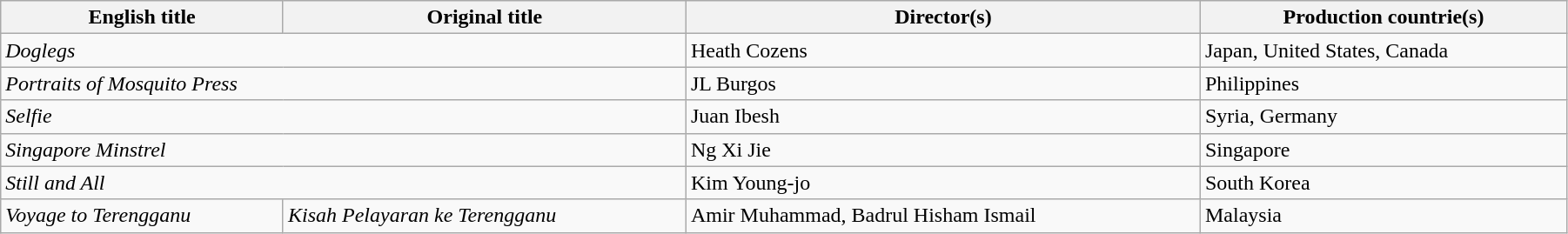<table class="wikitable" style="width:95%; margin-bottom:2px">
<tr>
<th>English title</th>
<th>Original title</th>
<th>Director(s)</th>
<th>Production countrie(s)</th>
</tr>
<tr>
<td colspan="2"><em>Doglegs</em></td>
<td>Heath Cozens</td>
<td>Japan, United States, Canada</td>
</tr>
<tr>
<td colspan="2"><em>Portraits of Mosquito Press</em></td>
<td>JL Burgos</td>
<td>Philippines</td>
</tr>
<tr>
<td colspan="2"><em>Selfie</em></td>
<td>Juan Ibesh</td>
<td>Syria, Germany</td>
</tr>
<tr>
<td colspan="2"><em>Singapore Minstrel</em></td>
<td>Ng Xi Jie</td>
<td>Singapore</td>
</tr>
<tr>
<td colspan="2"><em>Still and All</em></td>
<td>Kim Young-jo</td>
<td>South Korea</td>
</tr>
<tr>
<td><em>Voyage to Terengganu</em></td>
<td><em>Kisah Pelayaran ke Terengganu</em></td>
<td>Amir Muhammad, Badrul Hisham Ismail</td>
<td>Malaysia</td>
</tr>
</table>
